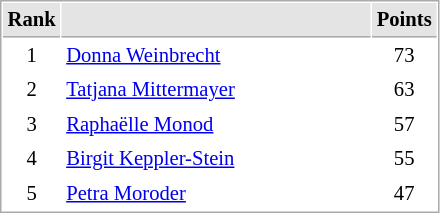<table cellspacing="1" cellpadding="3" style="border:1px solid #AAAAAA;font-size:86%">
<tr bgcolor="#E4E4E4">
<th style="border-bottom:1px solid #AAAAAA" width=10>Rank</th>
<th style="border-bottom:1px solid #AAAAAA" width=200></th>
<th style="border-bottom:1px solid #AAAAAA" width=20>Points</th>
</tr>
<tr>
<td align="center">1</td>
<td> <a href='#'>Donna Weinbrecht</a></td>
<td align=center>73</td>
</tr>
<tr>
<td align="center">2</td>
<td> <a href='#'>Tatjana Mittermayer</a></td>
<td align=center>63</td>
</tr>
<tr>
<td align="center">3</td>
<td> <a href='#'>Raphaëlle Monod</a></td>
<td align=center>57</td>
</tr>
<tr>
<td align="center">4</td>
<td> <a href='#'>Birgit Keppler-Stein</a></td>
<td align=center>55</td>
</tr>
<tr>
<td align="center">5</td>
<td> <a href='#'>Petra Moroder</a></td>
<td align=center>47</td>
</tr>
</table>
